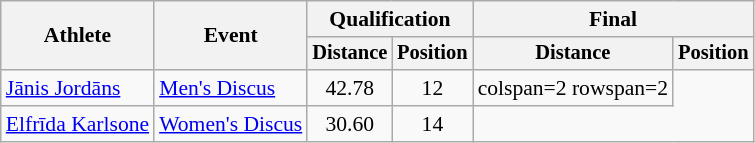<table class=wikitable style="font-size:90%">
<tr>
<th rowspan="2">Athlete</th>
<th rowspan="2">Event</th>
<th colspan="2">Qualification</th>
<th colspan="2">Final</th>
</tr>
<tr style="font-size:95%">
<th>Distance</th>
<th>Position</th>
<th>Distance</th>
<th>Position</th>
</tr>
<tr align=center>
<td align=left><a href='#'>Jānis Jordāns</a></td>
<td align=left><a href='#'>Men's Discus</a></td>
<td>42.78</td>
<td>12</td>
<td>colspan=2 rowspan=2 </td>
</tr>
<tr align=center>
<td align=left><a href='#'>Elfrīda Karlsone</a></td>
<td align=left><a href='#'>Women's Discus</a></td>
<td>30.60</td>
<td>14</td>
</tr>
</table>
